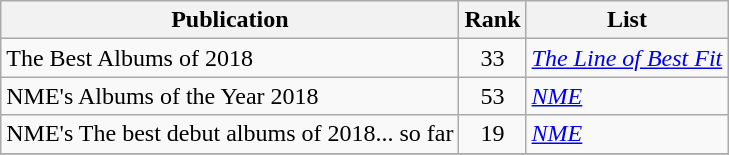<table class="wikitable sortable">
<tr>
<th>Publication</th>
<th>Rank</th>
<th>List</th>
</tr>
<tr>
<td>The Best Albums of 2018</td>
<td align=center>33</td>
<td><em><a href='#'>The Line of Best Fit</a></em></td>
</tr>
<tr>
<td>NME's Albums of the Year 2018</td>
<td align=center>53</td>
<td><em><a href='#'>NME</a></em></td>
</tr>
<tr>
<td>NME's The best debut albums of 2018... so far</td>
<td align=center>19</td>
<td><em><a href='#'>NME</a></em></td>
</tr>
<tr>
</tr>
</table>
